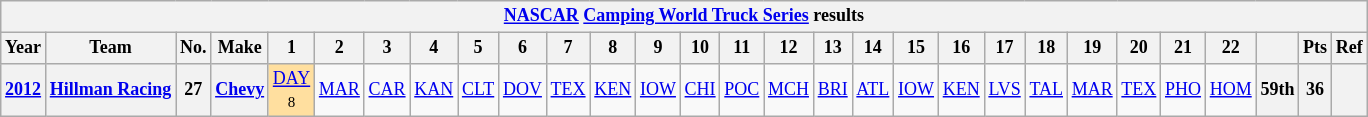<table class="wikitable" style="text-align:center; font-size:75%">
<tr>
<th colspan=45><a href='#'>NASCAR</a> <a href='#'>Camping World Truck Series</a> results</th>
</tr>
<tr>
<th>Year</th>
<th>Team</th>
<th>No.</th>
<th>Make</th>
<th>1</th>
<th>2</th>
<th>3</th>
<th>4</th>
<th>5</th>
<th>6</th>
<th>7</th>
<th>8</th>
<th>9</th>
<th>10</th>
<th>11</th>
<th>12</th>
<th>13</th>
<th>14</th>
<th>15</th>
<th>16</th>
<th>17</th>
<th>18</th>
<th>19</th>
<th>20</th>
<th>21</th>
<th>22</th>
<th></th>
<th>Pts</th>
<th>Ref</th>
</tr>
<tr>
<th><a href='#'>2012</a></th>
<th><a href='#'>Hillman Racing</a></th>
<th>27</th>
<th><a href='#'>Chevy</a></th>
<td style="background:#FFDF9F;"><a href='#'>DAY</a><br><small>8</small></td>
<td><a href='#'>MAR</a></td>
<td><a href='#'>CAR</a></td>
<td><a href='#'>KAN</a></td>
<td><a href='#'>CLT</a></td>
<td><a href='#'>DOV</a></td>
<td><a href='#'>TEX</a></td>
<td><a href='#'>KEN</a></td>
<td><a href='#'>IOW</a></td>
<td><a href='#'>CHI</a></td>
<td><a href='#'>POC</a></td>
<td><a href='#'>MCH</a></td>
<td><a href='#'>BRI</a></td>
<td><a href='#'>ATL</a></td>
<td><a href='#'>IOW</a></td>
<td><a href='#'>KEN</a></td>
<td><a href='#'>LVS</a></td>
<td><a href='#'>TAL</a></td>
<td><a href='#'>MAR</a></td>
<td><a href='#'>TEX</a></td>
<td><a href='#'>PHO</a></td>
<td><a href='#'>HOM</a></td>
<th>59th</th>
<th>36</th>
<th></th>
</tr>
</table>
